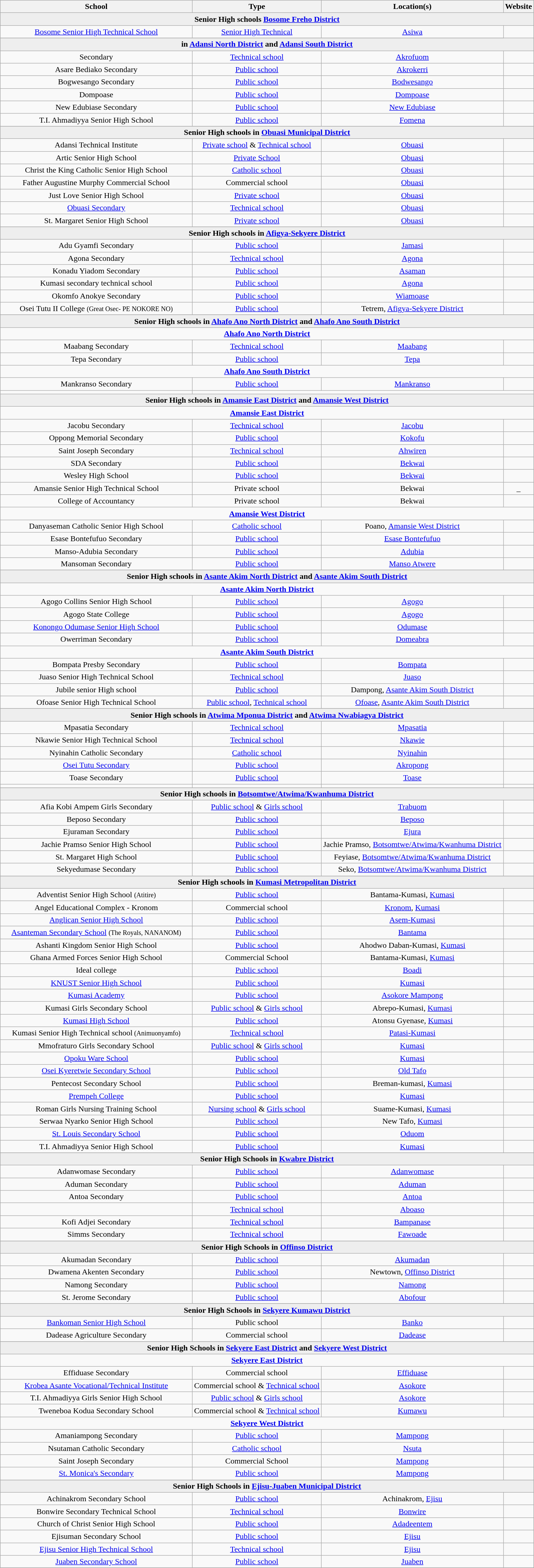<table class="wikitable sortable" style="margin:1em auto; text-align: center;">
<tr ">
<th width=36% class="unsortable">School</th>
<th class="unsortable">Type</th>
<th class="unsortable">Location(s)</th>
<th class="unsortable">Website</th>
</tr>
<tr bgcolor=#EEEEEE>
<td colspan=4><strong>Senior High schools</strong> <strong><a href='#'>Bosome Freho District</a></strong></td>
</tr>
<tr>
<td><a href='#'>Bosome Senior High Technical School</a></td>
<td><a href='#'>Senior High Technical</a></td>
<td><a href='#'>Asiwa</a><br></td>
</tr>
<tr>
</tr>
<tr bgcolor=#EEEEEE>
<td colspan=4><strong>in <a href='#'>Adansi North District</a> and <a href='#'>Adansi South District</a></strong></td>
</tr>
<tr>
<td>Secondary</td>
<td><a href='#'>Technical school</a></td>
<td><a href='#'>Akrofuom</a></td>
<td></td>
</tr>
<tr>
<td>Asare Bediako Secondary</td>
<td><a href='#'>Public school</a></td>
<td><a href='#'>Akrokerri</a></td>
<td></td>
</tr>
<tr>
<td>Bogwesango Secondary</td>
<td><a href='#'>Public school</a></td>
<td><a href='#'>Bodwesango</a></td>
<td></td>
</tr>
<tr>
<td>Dompoase</td>
<td><a href='#'>Public school</a></td>
<td><a href='#'>Dompoase</a></td>
<td></td>
</tr>
<tr>
<td>New Edubiase Secondary</td>
<td><a href='#'>Public school</a></td>
<td><a href='#'>New Edubiase</a></td>
<td></td>
</tr>
<tr>
<td>T.I. Ahmadiyya Senior High School</td>
<td><a href='#'>Public school</a></td>
<td><a href='#'>Fomena</a></td>
<td></td>
</tr>
<tr>
</tr>
<tr bgcolor=#EEEEEE>
<td colspan=4><strong>Senior High schools in <a href='#'>Obuasi Municipal District</a></strong></td>
</tr>
<tr>
<td>Adansi Technical Institute</td>
<td><a href='#'>Private school</a> & <a href='#'>Technical school</a></td>
<td><a href='#'>Obuasi</a></td>
<td></td>
</tr>
<tr>
<td>Artic Senior High School</td>
<td><a href='#'>Private School</a></td>
<td><a href='#'>Obuasi</a></td>
<td></td>
</tr>
<tr>
<td>Christ the King Catholic Senior High School</td>
<td><a href='#'>Catholic school</a></td>
<td><a href='#'>Obuasi</a></td>
<td></td>
</tr>
<tr>
<td>Father Augustine Murphy Commercial School</td>
<td>Commercial school</td>
<td><a href='#'>Obuasi</a></td>
<td></td>
</tr>
<tr>
<td>Just Love Senior High School</td>
<td><a href='#'>Private school</a></td>
<td><a href='#'>Obuasi</a></td>
<td></td>
</tr>
<tr>
<td><a href='#'>Obuasi Secondary</a></td>
<td><a href='#'>Technical school</a></td>
<td><a href='#'>Obuasi</a></td>
<td></td>
</tr>
<tr>
<td>St. Margaret Senior High School</td>
<td><a href='#'>Private school</a></td>
<td><a href='#'>Obuasi</a></td>
<td></td>
</tr>
<tr>
</tr>
<tr bgcolor=#EEEEEE>
<td colspan=4><strong>Senior High schools in <a href='#'>Afigya-Sekyere District</a></strong></td>
</tr>
<tr>
<td>Adu Gyamfi Secondary</td>
<td><a href='#'>Public school</a></td>
<td><a href='#'>Jamasi</a></td>
<td></td>
</tr>
<tr>
<td>Agona Secondary</td>
<td><a href='#'>Technical school</a></td>
<td><a href='#'>Agona</a></td>
<td></td>
</tr>
<tr>
<td>Konadu Yiadom Secondary</td>
<td><a href='#'>Public school</a></td>
<td><a href='#'>Asaman</a></td>
<td></td>
</tr>
<tr>
<td>Kumasi secondary technical school</td>
<td><a href='#'>Public school</a></td>
<td><a href='#'>Agona</a></td>
<td></td>
</tr>
<tr>
<td>Okomfo Anokye Secondary</td>
<td><a href='#'>Public school</a></td>
<td><a href='#'>Wiamoase</a></td>
<td></td>
</tr>
<tr>
<td>Osei Tutu II College <small>(Great Osec- PE NOKORE NO)</small></td>
<td><a href='#'>Public school</a></td>
<td>Tetrem, <a href='#'>Afigya-Sekyere District</a></td>
<td></td>
</tr>
<tr>
</tr>
<tr bgcolor=#EEEEEE>
<td colspan=4><strong>Senior High schools in <a href='#'>Ahafo Ano North District</a> and <a href='#'>Ahafo Ano South District</a></strong></td>
</tr>
<tr>
<td colspan=4><strong><a href='#'>Ahafo Ano North District</a></strong></td>
</tr>
<tr>
<td>Maabang Secondary</td>
<td><a href='#'>Technical school</a></td>
<td><a href='#'>Maabang</a></td>
<td></td>
</tr>
<tr>
<td>Tepa Secondary</td>
<td><a href='#'>Public school</a></td>
<td><a href='#'>Tepa</a></td>
<td></td>
</tr>
<tr>
<td colspan=4><strong><a href='#'>Ahafo Ano South District</a></strong></td>
</tr>
<tr>
<td>Mankranso Secondary</td>
<td><a href='#'>Public school</a></td>
<td><a href='#'>Mankranso</a></td>
<td></td>
</tr>
<tr>
<td></td>
</tr>
<tr bgcolor=#EEEEEE>
<td colspan=4><strong>Senior High schools in <a href='#'>Amansie East District</a> and <a href='#'>Amansie West District</a></strong></td>
</tr>
<tr>
<td colspan=4><strong><a href='#'>Amansie East District</a></strong></td>
</tr>
<tr>
<td>Jacobu Secondary</td>
<td><a href='#'>Technical school</a></td>
<td><a href='#'>Jacobu</a></td>
<td></td>
</tr>
<tr>
<td>Oppong Memorial Secondary</td>
<td><a href='#'>Public school</a></td>
<td><a href='#'>Kokofu</a></td>
<td></td>
</tr>
<tr>
<td>Saint Joseph Secondary</td>
<td><a href='#'>Technical school</a></td>
<td><a href='#'>Ahwiren</a></td>
<td></td>
</tr>
<tr>
<td>SDA Secondary</td>
<td><a href='#'>Public school</a></td>
<td><a href='#'>Bekwai</a></td>
<td></td>
</tr>
<tr>
<td>Wesley High School</td>
<td><a href='#'>Public school</a></td>
<td><a href='#'>Bekwai</a></td>
<td></td>
</tr>
<tr>
<td>Amansie Senior High Technical School</td>
<td>Private school</td>
<td>Bekwai</td>
<td>_</td>
</tr>
<tr>
<td>College of Accountancy</td>
<td>Private school</td>
<td>Bekwai</td>
<td></td>
</tr>
<tr>
<td align=center colspan=4><strong><a href='#'>Amansie West District</a></strong></td>
</tr>
<tr>
<td>Danyaseman Catholic Senior High School</td>
<td><a href='#'>Catholic school</a></td>
<td>Poano, <a href='#'>Amansie West District</a></td>
<td></td>
</tr>
<tr>
<td>Esase Bontefufuo Secondary</td>
<td><a href='#'>Public school</a></td>
<td><a href='#'>Esase Bontefufuo</a></td>
<td></td>
</tr>
<tr>
<td>Manso-Adubia Secondary</td>
<td><a href='#'>Public school</a></td>
<td><a href='#'>Adubia</a></td>
<td></td>
</tr>
<tr>
<td>Mansoman Secondary</td>
<td><a href='#'>Public school</a></td>
<td><a href='#'>Manso Atwere</a></td>
<td></td>
</tr>
<tr>
</tr>
<tr bgcolor=#EEEEEE>
<td colspan=4><strong>Senior High schools in <a href='#'>Asante Akim North District</a> and <a href='#'>Asante Akim South District</a></strong></td>
</tr>
<tr>
<td colspan=4><strong><a href='#'>Asante Akim North District</a></strong></td>
</tr>
<tr>
<td>Agogo Collins Senior High School</td>
<td><a href='#'>Public school</a></td>
<td><a href='#'>Agogo</a></td>
<td></td>
</tr>
<tr>
<td>Agogo State College</td>
<td><a href='#'>Public school</a></td>
<td><a href='#'>Agogo</a></td>
<td></td>
</tr>
<tr>
<td><a href='#'>Konongo Odumase Senior High School</a></td>
<td><a href='#'>Public school</a></td>
<td><a href='#'>Odumase</a></td>
<td></td>
</tr>
<tr>
<td>Owerriman Secondary</td>
<td><a href='#'>Public school</a></td>
<td><a href='#'>Domeabra</a></td>
<td></td>
</tr>
<tr>
<td colspan=4><strong><a href='#'>Asante Akim South District</a></strong></td>
</tr>
<tr>
<td>Bompata Presby Secondary</td>
<td><a href='#'>Public school</a></td>
<td><a href='#'>Bompata</a></td>
<td></td>
</tr>
<tr>
<td>Juaso Senior High Technical School</td>
<td><a href='#'>Technical school</a></td>
<td><a href='#'>Juaso</a></td>
<td></td>
</tr>
<tr>
<td>Jubile senior High school</td>
<td><a href='#'>Public school</a></td>
<td>Dampong, <a href='#'>Asante Akim South District</a></td>
<td></td>
</tr>
<tr>
<td>Ofoase Senior High Technical School</td>
<td><a href='#'>Public school</a>, <a href='#'>Technical school</a></td>
<td><a href='#'>Ofoase</a>, <a href='#'>Asante Akim South District</a></td>
<td></td>
</tr>
<tr>
</tr>
<tr bgcolor=#EEEEEE>
<td colspan=4><strong>Senior High schools in <a href='#'>Atwima Mponua District</a> and <a href='#'>Atwima Nwabiagya District</a></strong></td>
</tr>
<tr>
<td>Mpasatia Secondary</td>
<td><a href='#'>Technical school</a></td>
<td><a href='#'>Mpasatia</a></td>
<td></td>
</tr>
<tr>
<td>Nkawie Senior High Technical School</td>
<td><a href='#'>Technical school</a></td>
<td><a href='#'>Nkawie</a></td>
<td></td>
</tr>
<tr>
<td>Nyinahin Catholic Secondary</td>
<td><a href='#'>Catholic school</a></td>
<td><a href='#'>Nyinahin</a></td>
<td></td>
</tr>
<tr>
<td><a href='#'>Osei Tutu Secondary</a></td>
<td><a href='#'>Public school</a></td>
<td><a href='#'>Akropong</a></td>
<td></td>
</tr>
<tr>
<td>Toase Secondary</td>
<td><a href='#'>Public school</a></td>
<td><a href='#'>Toase</a></td>
<td></td>
</tr>
<tr>
<td></td>
<td></td>
<td></td>
<td></td>
</tr>
<tr>
</tr>
<tr bgcolor=#EEEEEE>
<td colspan=4><strong>Senior High schools in <a href='#'>Botsomtwe/Atwima/Kwanhuma District</a></strong></td>
</tr>
<tr>
<td>Afia Kobi Ampem Girls Secondary</td>
<td><a href='#'>Public school</a> & <a href='#'>Girls school</a></td>
<td><a href='#'>Trabuom</a></td>
<td></td>
</tr>
<tr>
<td>Beposo Secondary</td>
<td><a href='#'>Public school</a></td>
<td><a href='#'>Beposo</a></td>
<td></td>
</tr>
<tr>
<td>Ejuraman Secondary</td>
<td><a href='#'>Public school</a></td>
<td><a href='#'>Ejura</a></td>
<td></td>
</tr>
<tr>
<td>Jachie Pramso Senior High School</td>
<td><a href='#'>Public school</a></td>
<td>Jachie Pramso, <a href='#'>Botsomtwe/Atwima/Kwanhuma District</a></td>
<td></td>
</tr>
<tr>
<td>St. Margaret High School</td>
<td><a href='#'>Public school</a></td>
<td>Feyiase, <a href='#'>Botsomtwe/Atwima/Kwanhuma District</a></td>
<td></td>
</tr>
<tr>
<td>Sekyedumase Secondary</td>
<td><a href='#'>Public school</a></td>
<td>Seko, <a href='#'>Botsomtwe/Atwima/Kwanhuma District</a></td>
<td></td>
</tr>
<tr>
</tr>
<tr bgcolor=#EEEEEE>
<td colspan=4><strong>Senior High schools in <a href='#'>Kumasi Metropolitan District</a></strong></td>
</tr>
<tr>
<td>Adventist Senior High  School <small>(Atitire)</small></td>
<td><a href='#'>Public school</a></td>
<td>Bantama-Kumasi, <a href='#'>Kumasi</a></td>
<td></td>
</tr>
<tr>
<td>Angel Educational Complex - Kronom</td>
<td>Commercial school</td>
<td><a href='#'>Kronom</a>, <a href='#'>Kumasi</a></td>
<td></td>
</tr>
<tr>
<td><a href='#'>Anglican Senior High School</a></td>
<td><a href='#'>Public school</a></td>
<td><a href='#'>Asem-Kumasi</a></td>
<td></td>
</tr>
<tr>
<td><a href='#'>Asanteman Secondary School</a> <small>(The Royals, NANANOM)</small></td>
<td><a href='#'>Public school</a></td>
<td><a href='#'>Bantama</a></td>
<td></td>
</tr>
<tr>
<td>Ashanti Kingdom Senior High School</td>
<td><a href='#'>Public school</a></td>
<td>Ahodwo Daban-Kumasi, <a href='#'>Kumasi</a></td>
<td></td>
</tr>
<tr>
<td>Ghana Armed Forces Senior High School</td>
<td>Commercial School</td>
<td>Bantama-Kumasi, <a href='#'>Kumasi</a></td>
<td></td>
</tr>
<tr>
<td>Ideal college</td>
<td><a href='#'>Public school</a></td>
<td><a href='#'>Boadi</a></td>
<td></td>
</tr>
<tr>
<td><a href='#'>KNUST Senior High School</a></td>
<td><a href='#'>Public school</a></td>
<td><a href='#'>Kumasi</a></td>
<td></td>
</tr>
<tr>
<td><a href='#'>Kumasi Academy</a></td>
<td><a href='#'>Public school</a></td>
<td><a href='#'>Asokore Mampong</a></td>
<td></td>
</tr>
<tr>
<td>Kumasi Girls Secondary School</td>
<td><a href='#'>Public school</a> & <a href='#'>Girls school</a></td>
<td>Abrepo-Kumasi, <a href='#'>Kumasi</a></td>
<td></td>
</tr>
<tr>
<td><a href='#'>Kumasi High School</a></td>
<td><a href='#'>Public school</a></td>
<td>Atonsu Gyenase, <a href='#'>Kumasi</a></td>
<td></td>
</tr>
<tr>
<td>Kumasi Senior High Technical school<small> (Animuonyamfo)</small></td>
<td><a href='#'>Technical school</a></td>
<td><a href='#'>Patasi-Kumasi</a></td>
<td></td>
</tr>
<tr>
<td>Mmofraturo Girls Secondary School</td>
<td><a href='#'>Public school</a> & <a href='#'>Girls school</a></td>
<td><a href='#'>Kumasi</a></td>
<td></td>
</tr>
<tr>
<td><a href='#'>Opoku Ware School</a></td>
<td><a href='#'>Public school</a></td>
<td><a href='#'>Kumasi</a></td>
<td></td>
</tr>
<tr>
<td><a href='#'>Osei Kyeretwie Secondary School</a></td>
<td><a href='#'>Public school</a></td>
<td><a href='#'>Old Tafo</a></td>
<td></td>
</tr>
<tr>
<td>Pentecost Secondary School</td>
<td><a href='#'>Public school</a></td>
<td>Breman-kumasi, <a href='#'>Kumasi</a></td>
<td></td>
</tr>
<tr>
<td><a href='#'>Prempeh College</a></td>
<td><a href='#'>Public school</a></td>
<td><a href='#'>Kumasi</a></td>
<td></td>
</tr>
<tr>
<td>Roman Girls Nursing Training School</td>
<td><a href='#'>Nursing school</a> & <a href='#'>Girls school</a></td>
<td>Suame-Kumasi, <a href='#'>Kumasi</a></td>
<td></td>
</tr>
<tr>
<td>Serwaa Nyarko Senior High School</td>
<td><a href='#'>Public school</a></td>
<td>New Tafo, <a href='#'>Kumasi</a></td>
<td></td>
</tr>
<tr>
<td><a href='#'>St. Louis Secondary School</a></td>
<td><a href='#'>Public school</a></td>
<td><a href='#'>Oduom</a></td>
<td></td>
</tr>
<tr>
<td>T.I. Ahmadiyya Senior High School</td>
<td><a href='#'>Public school</a></td>
<td><a href='#'>Kumasi</a></td>
<td></td>
</tr>
<tr>
</tr>
<tr bgcolor=#EEEEEE>
<td colspan=4><strong>Senior High Schools in <a href='#'>Kwabre District</a></strong></td>
</tr>
<tr>
<td>Adanwomase Secondary</td>
<td><a href='#'>Public school</a></td>
<td><a href='#'>Adanwomase</a></td>
<td></td>
</tr>
<tr>
<td>Aduman Secondary</td>
<td><a href='#'>Public school</a></td>
<td><a href='#'>Aduman</a></td>
<td></td>
</tr>
<tr>
<td>Antoa Secondary</td>
<td><a href='#'>Public school</a></td>
<td><a href='#'>Antoa</a></td>
<td></td>
</tr>
<tr>
<td></td>
<td><a href='#'>Technical school</a></td>
<td><a href='#'>Aboaso</a></td>
<td></td>
</tr>
<tr>
<td>Kofi Adjei Secondary</td>
<td><a href='#'>Technical school</a></td>
<td><a href='#'>Bampanase</a></td>
<td></td>
</tr>
<tr>
<td>Simms Secondary</td>
<td><a href='#'>Technical school</a></td>
<td><a href='#'>Fawoade</a></td>
<td></td>
</tr>
<tr>
</tr>
<tr bgcolor=#EEEEEE>
<td colspan=4><strong>Senior High Schools in <a href='#'>Offinso District</a></strong></td>
</tr>
<tr>
<td>Akumadan Secondary</td>
<td><a href='#'>Public school</a></td>
<td><a href='#'>Akumadan</a></td>
<td></td>
</tr>
<tr>
<td>Dwamena Akenten Secondary</td>
<td><a href='#'>Public school</a></td>
<td>Newtown, <a href='#'>Offinso District</a></td>
<td></td>
</tr>
<tr>
<td>Namong Secondary</td>
<td><a href='#'>Public school</a></td>
<td><a href='#'>Namong</a></td>
<td></td>
</tr>
<tr>
<td>St. Jerome Secondary</td>
<td><a href='#'>Public school</a></td>
<td><a href='#'>Abofour</a></td>
<td></td>
</tr>
<tr>
</tr>
<tr bgcolor=#EEEEEE>
<td colspan=4><strong>Senior High Schools in <a href='#'>Sekyere Kumawu District</a></strong></td>
</tr>
<tr>
<td><a href='#'>Bankoman Senior High School</a></td>
<td>Public school</td>
<td><a href='#'>Banko</a></td>
<td></td>
</tr>
<tr>
<td>Dadease Agriculture Secondary</td>
<td>Commercial school</td>
<td><a href='#'>Dadease</a></td>
<td></td>
</tr>
<tr>
</tr>
<tr bgcolor=#EEEEEE>
<td colspan=4><strong>Senior High Schools in <a href='#'>Sekyere East District</a> and <a href='#'>Sekyere West District</a></strong></td>
</tr>
<tr>
<td colspan=4><strong><a href='#'>Sekyere East District</a></strong></td>
</tr>
<tr>
<td>Effiduase Secondary</td>
<td>Commercial school</td>
<td><a href='#'>Effiduase</a></td>
<td></td>
</tr>
<tr>
<td><a href='#'>Krobea Asante Vocational/Technical Institute</a></td>
<td>Commercial school & <a href='#'>Technical school</a></td>
<td><a href='#'>Asokore</a></td>
<td></td>
</tr>
<tr>
<td>T.I. Ahmadiyya Girls Senior High School</td>
<td><a href='#'>Public school</a> & <a href='#'>Girls school</a></td>
<td><a href='#'>Asokore</a></td>
<td></td>
</tr>
<tr>
<td>Tweneboa Kodua Secondary School</td>
<td>Commercial school & <a href='#'>Technical school</a></td>
<td><a href='#'>Kumawu</a></td>
<td></td>
</tr>
<tr>
<td colspan=4><strong><a href='#'>Sekyere West District</a></strong></td>
</tr>
<tr>
<td>Amaniampong Secondary</td>
<td><a href='#'>Public school</a></td>
<td><a href='#'>Mampong</a></td>
<td></td>
</tr>
<tr>
<td>Nsutaman Catholic Secondary</td>
<td><a href='#'>Catholic school</a></td>
<td><a href='#'>Nsuta</a></td>
<td></td>
</tr>
<tr>
<td>Saint Joseph Secondary</td>
<td>Commercial School</td>
<td><a href='#'>Mampong</a></td>
<td></td>
</tr>
<tr>
<td><a href='#'>St. Monica's Secondary</a></td>
<td><a href='#'>Public school</a></td>
<td><a href='#'>Mampong</a></td>
<td></td>
</tr>
<tr>
</tr>
<tr bgcolor=#EEEEEE>
<td colspan=4><strong>Senior High Schools in <a href='#'>Ejisu-Juaben Municipal District</a></strong></td>
</tr>
<tr>
<td>Achinakrom Secondary School</td>
<td><a href='#'>Public school</a></td>
<td>Achinakrom, <a href='#'>Ejisu</a></td>
<td></td>
</tr>
<tr>
<td>Bonwire Secondary Technical School</td>
<td><a href='#'>Technical school</a></td>
<td><a href='#'>Bonwire</a></td>
<td></td>
</tr>
<tr>
<td>Church of Christ Senior High School</td>
<td><a href='#'>Public school</a></td>
<td><a href='#'>Adadeentem</a></td>
<td></td>
</tr>
<tr>
<td>Ejisuman Secondary School</td>
<td><a href='#'>Public school</a></td>
<td><a href='#'>Ejisu</a></td>
<td></td>
</tr>
<tr>
<td><a href='#'>Ejisu Senior High Technical School</a></td>
<td><a href='#'>Technical school</a></td>
<td><a href='#'>Ejisu</a></td>
<td></td>
</tr>
<tr>
<td><a href='#'>Juaben Secondary School</a></td>
<td><a href='#'>Public school</a></td>
<td><a href='#'>Juaben</a></td>
<td></td>
</tr>
<tr>
</tr>
</table>
